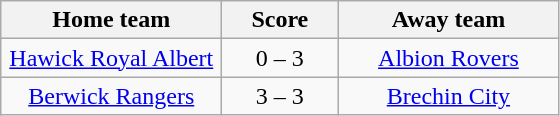<table class="wikitable" style="text-align: center">
<tr>
<th width=140>Home team</th>
<th width=70>Score</th>
<th width=140>Away team</th>
</tr>
<tr>
<td><a href='#'>Hawick Royal Albert</a></td>
<td>0 – 3</td>
<td><a href='#'>Albion Rovers</a></td>
</tr>
<tr>
<td><a href='#'>Berwick Rangers</a></td>
<td>3 – 3</td>
<td><a href='#'>Brechin City</a></td>
</tr>
</table>
